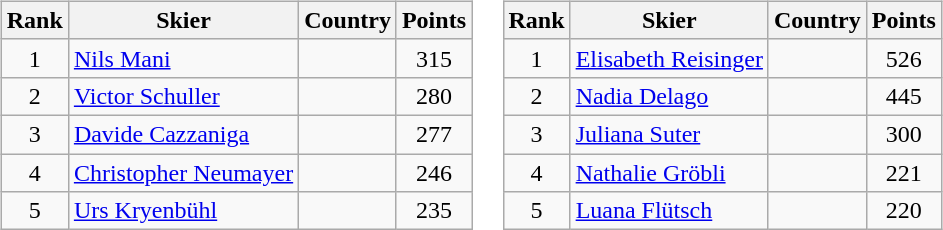<table>
<tr>
<td><br><table class="wikitable">
<tr class="backgroundcolor5">
<th>Rank</th>
<th>Skier</th>
<th>Country</th>
<th>Points</th>
</tr>
<tr>
<td style="text-align:center;">1</td>
<td><a href='#'>Nils Mani</a></td>
<td></td>
<td style="text-align:center;">315</td>
</tr>
<tr>
<td style="text-align:center;">2</td>
<td><a href='#'>Victor Schuller</a></td>
<td></td>
<td style="text-align:center;">280</td>
</tr>
<tr>
<td style="text-align:center;">3</td>
<td><a href='#'>Davide Cazzaniga</a></td>
<td></td>
<td style="text-align:center;">277</td>
</tr>
<tr>
<td style="text-align:center;">4</td>
<td><a href='#'>Christopher Neumayer</a></td>
<td></td>
<td style="text-align:center;">246</td>
</tr>
<tr>
<td style="text-align:center;">5</td>
<td><a href='#'>Urs Kryenbühl</a></td>
<td></td>
<td style="text-align:center;">235</td>
</tr>
</table>
</td>
<td><br><table class="wikitable">
<tr class="backgroundcolor5">
<th>Rank</th>
<th>Skier</th>
<th>Country</th>
<th>Points</th>
</tr>
<tr>
<td style="text-align:center;">1</td>
<td><a href='#'>Elisabeth Reisinger</a></td>
<td></td>
<td style="text-align:center;">526</td>
</tr>
<tr>
<td style="text-align:center;">2</td>
<td><a href='#'>Nadia Delago</a></td>
<td></td>
<td style="text-align:center;">445</td>
</tr>
<tr>
<td style="text-align:center;">3</td>
<td><a href='#'>Juliana Suter</a></td>
<td></td>
<td style="text-align:center;">300</td>
</tr>
<tr>
<td style="text-align:center;">4</td>
<td><a href='#'>Nathalie Gröbli</a></td>
<td></td>
<td style="text-align:center;">221</td>
</tr>
<tr>
<td style="text-align:center;">5</td>
<td><a href='#'>Luana Flütsch</a></td>
<td></td>
<td style="text-align:center;">220</td>
</tr>
</table>
</td>
</tr>
</table>
